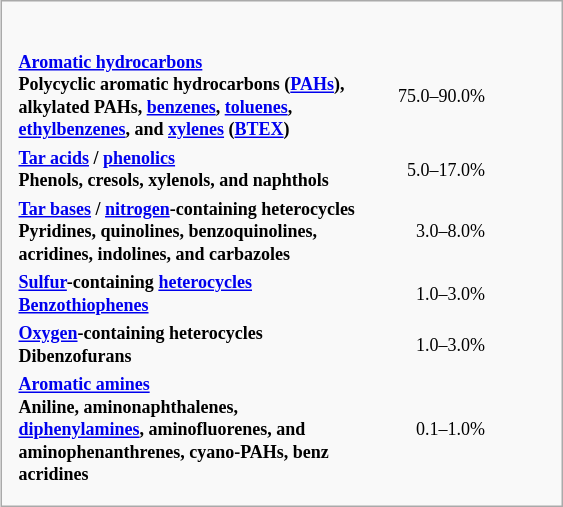<table style="background:#F9F9F9; border:1px solid #AAA; padding:5px; float:right; margin-left:20px; width:375px">
<tr>
<td><br><table class="sortable" style="font-size:12px; text-align:right;">
<tr>
<th class="unsortable" style="text-align:left; padding-right:20px; width:230px"></th>
<td></td>
</tr>
<tr>
<th class="unsortable" style="text-align:left; padding-right:20px;"><a href='#'>Aromatic hydrocarbons</a><br><span>Polycyclic aromatic hydrocarbons (<a href='#'>PAHs</a>), alkylated PAHs, <a href='#'>benzenes</a>, <a href='#'>toluenes</a>, <a href='#'>ethylbenzenes</a>, and <a href='#'>xylenes</a> (<a href='#'>BTEX</a>)</span></th>
<td>75.0–90.0%</td>
</tr>
<tr>
<th class="unsortable" style="text-align:left; padding-right:20px;"><a href='#'>Tar acids</a> / <a href='#'>phenolics</a><br><span>Phenols, cresols, xylenols, and naphthols</span></th>
<td>5.0–17.0%</td>
</tr>
<tr>
<th class="unsortable" style="text-align:left; padding-right:20px;"><a href='#'>Tar bases</a> / <a href='#'>nitrogen</a>-containing heterocycles<br><span>Pyridines, quinolines, benzoquinolines, acridines, indolines, and carbazoles</span></th>
<td>3.0–8.0%</td>
</tr>
<tr>
<th class="unsortable" style="text-align:left; padding-right:20px;"><a href='#'>Sulfur</a>-containing <a href='#'>heterocycles</a><br><span><a href='#'>Benzothiophenes</a></span></th>
<td>1.0–3.0%</td>
</tr>
<tr>
<th class="unsortable" style="text-align:left; padding-right:20px;"><a href='#'>Oxygen</a>-containing heterocycles<br><span>Dibenzofurans</span></th>
<td>1.0–3.0%</td>
</tr>
<tr>
<th class="unsortable" style="text-align:left; padding-right:20px;"><a href='#'>Aromatic amines</a><br><span>Aniline, aminonaphthalenes, <a href='#'>diphenylamines</a>, aminofluorenes, and aminophenanthrenes, cyano-PAHs, benz acridines</span></th>
<td>0.1–1.0%</td>
</tr>
<tr>
</tr>
</table>
</td>
</tr>
</table>
